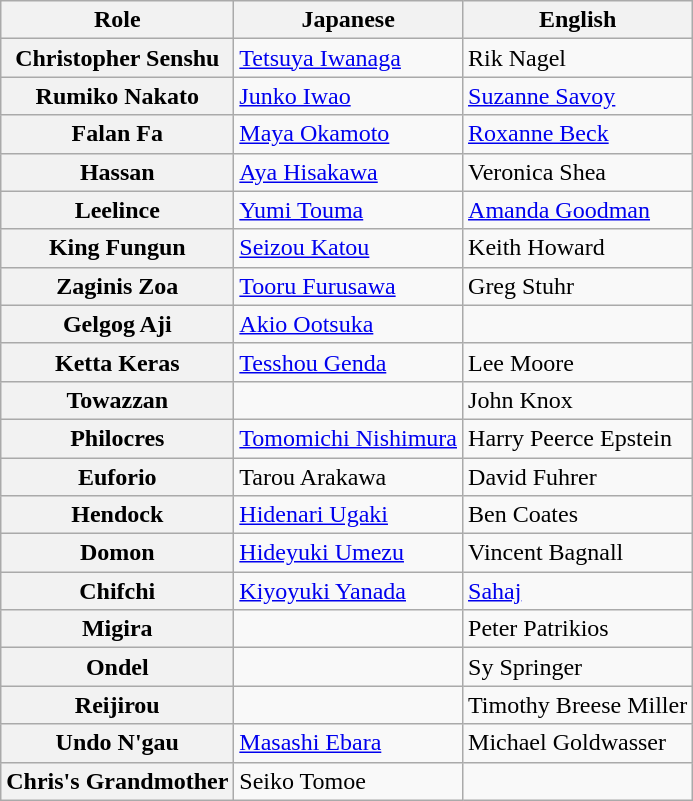<table class="wikitable mw-collapsible">
<tr>
<th>Role</th>
<th>Japanese</th>
<th>English</th>
</tr>
<tr>
<th>Christopher Senshu</th>
<td><a href='#'>Tetsuya Iwanaga</a></td>
<td>Rik Nagel</td>
</tr>
<tr>
<th>Rumiko Nakato</th>
<td><a href='#'>Junko Iwao</a></td>
<td><a href='#'>Suzanne Savoy</a></td>
</tr>
<tr>
<th>Falan Fa</th>
<td><a href='#'>Maya Okamoto</a></td>
<td><a href='#'>Roxanne Beck</a></td>
</tr>
<tr>
<th>Hassan</th>
<td><a href='#'>Aya Hisakawa</a></td>
<td>Veronica Shea</td>
</tr>
<tr>
<th>Leelince</th>
<td><a href='#'>Yumi Touma</a></td>
<td><a href='#'>Amanda Goodman</a></td>
</tr>
<tr>
<th>King Fungun</th>
<td><a href='#'>Seizou Katou</a></td>
<td>Keith Howard</td>
</tr>
<tr>
<th>Zaginis Zoa</th>
<td><a href='#'>Tooru Furusawa</a></td>
<td>Greg Stuhr</td>
</tr>
<tr>
<th>Gelgog Aji</th>
<td><a href='#'>Akio Ootsuka</a></td>
<td></td>
</tr>
<tr>
<th>Ketta Keras</th>
<td><a href='#'>Tesshou Genda</a></td>
<td>Lee Moore</td>
</tr>
<tr>
<th>Towazzan</th>
<td></td>
<td>John Knox</td>
</tr>
<tr>
<th>Philocres</th>
<td><a href='#'>Tomomichi Nishimura</a></td>
<td>Harry Peerce Epstein</td>
</tr>
<tr>
<th>Euforio</th>
<td>Tarou Arakawa</td>
<td>David Fuhrer</td>
</tr>
<tr>
<th>Hendock</th>
<td><a href='#'>Hidenari Ugaki</a></td>
<td>Ben Coates</td>
</tr>
<tr>
<th>Domon</th>
<td><a href='#'>Hideyuki Umezu</a></td>
<td>Vincent Bagnall</td>
</tr>
<tr>
<th>Chifchi</th>
<td><a href='#'>Kiyoyuki Yanada</a></td>
<td><a href='#'>Sahaj</a></td>
</tr>
<tr>
<th>Migira</th>
<td></td>
<td>Peter Patrikios</td>
</tr>
<tr>
<th>Ondel</th>
<td></td>
<td>Sy Springer</td>
</tr>
<tr>
<th>Reijirou</th>
<td></td>
<td>Timothy Breese Miller</td>
</tr>
<tr>
<th>Undo N'gau</th>
<td><a href='#'>Masashi Ebara</a></td>
<td>Michael Goldwasser</td>
</tr>
<tr>
<th>Chris's Grandmother</th>
<td>Seiko Tomoe</td>
<td></td>
</tr>
</table>
